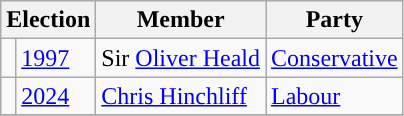<table class="wikitable">
<tr>
<th colspan="2">Election</th>
<th>Member</th>
<th>Party</th>
</tr>
<tr>
<td style="color:inherit;background-color: "></td>
<td><a href='#'>1997</a></td>
<td>Sir <a href='#'>Oliver Heald</a></td>
<td><a href='#'>Conservative</a></td>
</tr>
<tr>
<td style="color:inherit;background-color: "></td>
<td><a href='#'>2024</a></td>
<td><a href='#'>Chris Hinchliff</a></td>
<td><a href='#'>Labour</a></td>
</tr>
<tr>
</tr>
</table>
